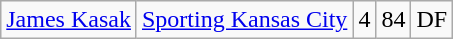<table class="wikitable" style="text-align:center;">
<tr>
<td><a href='#'>James Kasak</a></td>
<td><a href='#'>Sporting Kansas City</a></td>
<td>4</td>
<td>84</td>
<td>DF</td>
</tr>
</table>
